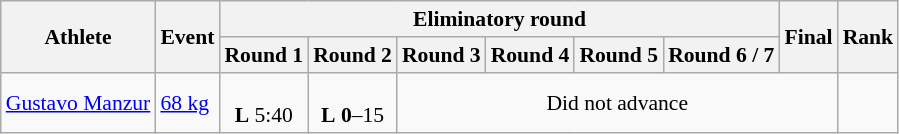<table class="wikitable" style="font-size:90%">
<tr>
<th rowspan="2">Athlete</th>
<th rowspan="2">Event</th>
<th colspan="6">Eliminatory round</th>
<th rowspan="2">Final</th>
<th rowspan="2">Rank</th>
</tr>
<tr>
<th>Round 1</th>
<th>Round 2</th>
<th>Round 3</th>
<th>Round 4</th>
<th>Round 5</th>
<th>Round 6 / 7</th>
</tr>
<tr>
<td><a href='#'>Gustavo Manzur</a></td>
<td><a href='#'>68 kg</a></td>
<td align=center><br><strong>L</strong> 5:40</td>
<td align=center><br><strong>L</strong> <strong>0</strong>–15</td>
<td colspan=5 align=center>Did not advance</td>
<td align=center><strong></strong></td>
</tr>
</table>
